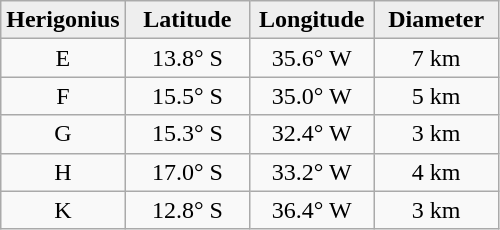<table class="wikitable">
<tr>
<th width="25%" style="background:#eeeeee;">Herigonius</th>
<th width="25%" style="background:#eeeeee;">Latitude</th>
<th width="25%" style="background:#eeeeee;">Longitude</th>
<th width="25%" style="background:#eeeeee;">Diameter</th>
</tr>
<tr>
<td align="center">E</td>
<td align="center">13.8° S</td>
<td align="center">35.6° W</td>
<td align="center">7 km</td>
</tr>
<tr>
<td align="center">F</td>
<td align="center">15.5° S</td>
<td align="center">35.0° W</td>
<td align="center">5 km</td>
</tr>
<tr>
<td align="center">G</td>
<td align="center">15.3° S</td>
<td align="center">32.4° W</td>
<td align="center">3 km</td>
</tr>
<tr>
<td align="center">H</td>
<td align="center">17.0° S</td>
<td align="center">33.2° W</td>
<td align="center">4 km</td>
</tr>
<tr>
<td align="center">K</td>
<td align="center">12.8° S</td>
<td align="center">36.4° W</td>
<td align="center">3 km</td>
</tr>
</table>
